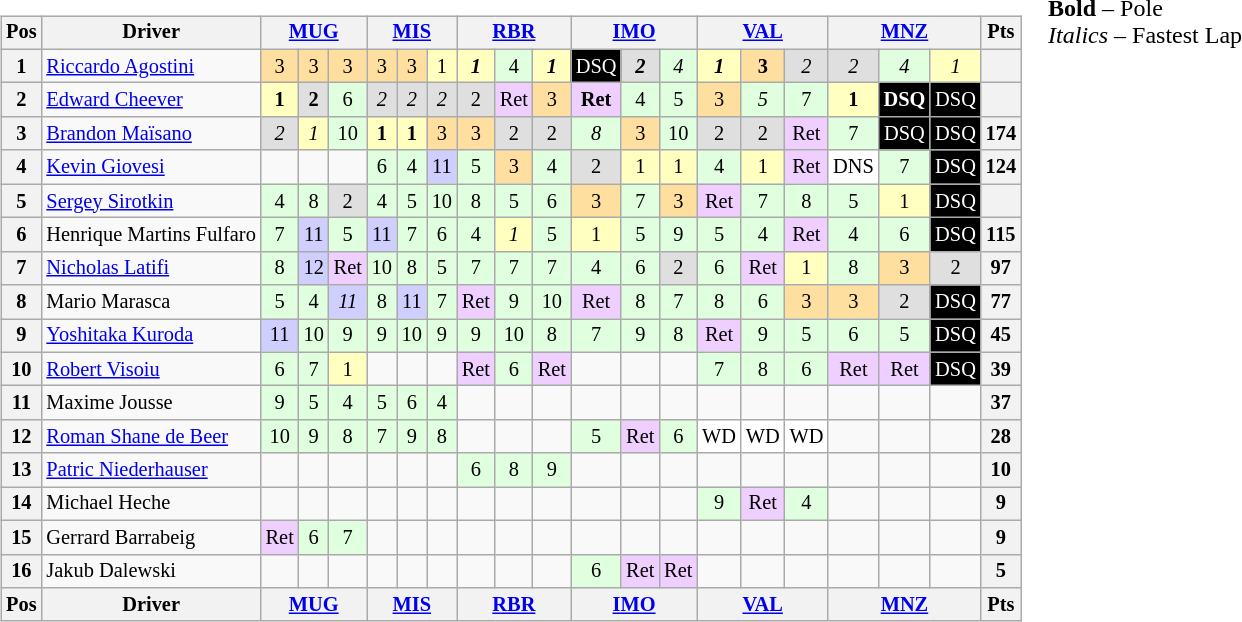<table>
<tr>
<td><br><table class="wikitable" style="font-size: 85%; text-align:center">
<tr valign="top">
<th valign="middle">Pos</th>
<th valign="middle">Driver</th>
<th colspan=3><a href='#'>MUG</a><br></th>
<th colspan=3><a href='#'>MIS</a><br></th>
<th colspan=3><a href='#'>RBR</a><br></th>
<th colspan=3><a href='#'>IMO</a><br></th>
<th colspan=3><a href='#'>VAL</a><br></th>
<th colspan=3><a href='#'>MNZ</a><br></th>
<th valign="middle">Pts</th>
</tr>
<tr>
<th>1</th>
<td align=left> <a href='#'>Riccardo Agostini</a></td>
<td style="background:#ffdf9f;">3</td>
<td style="background:#ffdf9f;">3</td>
<td style="background:#ffdf9f;">3</td>
<td style="background:#ffdf9f;">3</td>
<td style="background:#ffdf9f;">3</td>
<td style="background:#ffffbf;">1</td>
<td style="background:#ffffbf;"><strong><em>1</em></strong></td>
<td style="background:#dfffdf;">4</td>
<td style="background:#ffffbf;"><strong><em>1</em></strong></td>
<td style="background:black; color:white;">DSQ</td>
<td style="background:#dfdfdf;"><strong><em>2</em></strong></td>
<td style="background:#dfffdf;"><em>4</em></td>
<td style="background:#ffffbf;"><strong><em>1</em></strong></td>
<td style="background:#ffdf9f;"><strong>3</strong></td>
<td style="background:#dfdfdf;"><em>2</em></td>
<td style="background:#dfdfdf;"><em>2</em></td>
<td style="background:#dfffdf;"><em>4</em></td>
<td style="background:#ffffbf;"><em>1</em></td>
<th></th>
</tr>
<tr>
<th>2</th>
<td align=left> <a href='#'>Edward Cheever</a></td>
<td style="background:#ffffbf;"><strong>1</strong></td>
<td style="background:#dfdfdf;"><strong>2</strong></td>
<td style="background:#dfffdf;">6</td>
<td style="background:#dfdfdf;"><em>2</em></td>
<td style="background:#dfdfdf;"><em>2</em></td>
<td style="background:#dfdfdf;"><em>2</em></td>
<td style="background:#dfdfdf;">2</td>
<td style="background:#efcfff;">Ret</td>
<td style="background:#ffdf9f;">3</td>
<td style="background:#efcfff;"><strong>Ret</strong></td>
<td style="background:#dfffdf;">4</td>
<td style="background:#dfffdf;">5</td>
<td style="background:#ffdf9f;">3</td>
<td style="background:#dfffdf;"><em>5</em></td>
<td style="background:#dfffdf;">7</td>
<td style="background:#ffffbf;"><strong>1</strong></td>
<td style="background:black; color:white;"><strong>DSQ</strong></td>
<td style="background:black; color:white;">DSQ</td>
<th></th>
</tr>
<tr>
<th>3</th>
<td align=left> <a href='#'>Brandon Maïsano</a></td>
<td style="background:#dfdfdf;"><em>2</em></td>
<td style="background:#ffffbf;"><em>1</em></td>
<td style="background:#dfffdf;">10</td>
<td style="background:#ffffbf;"><strong>1</strong></td>
<td style="background:#ffffbf;"><strong>1</strong></td>
<td style="background:#ffdf9f;">3</td>
<td style="background:#ffdf9f;">3</td>
<td style="background:#dfdfdf;">2</td>
<td style="background:#dfdfdf;">2</td>
<td style="background:#dfffdf;"><em>8</em></td>
<td style="background:#ffdf9f;">3</td>
<td style="background:#dfffdf;">10</td>
<td style="background:#dfdfdf;">2</td>
<td style="background:#dfdfdf;">2</td>
<td style="background:#efcfff;">Ret</td>
<td style="background:#dfffdf;">7</td>
<td style="background:black; color:white;">DSQ</td>
<td style="background:black; color:white;">DSQ</td>
<th>174</th>
</tr>
<tr>
<th>4</th>
<td align=left> <a href='#'>Kevin Giovesi</a></td>
<td></td>
<td></td>
<td></td>
<td style="background:#dfffdf;">6</td>
<td style="background:#dfffdf;">4</td>
<td style="background:#cfcfff;">11</td>
<td style="background:#dfffdf;">5</td>
<td style="background:#ffdf9f;">3</td>
<td style="background:#dfffdf;">4</td>
<td style="background:#dfdfdf;">2</td>
<td style="background:#ffffbf;">1</td>
<td style="background:#ffffbf;">1</td>
<td style="background:#dfffdf;">4</td>
<td style="background:#ffffbf;">1</td>
<td style="background:#efcfff;">Ret</td>
<td style="background:#ffffff;">DNS</td>
<td style="background:#dfffdf;">7</td>
<td style="background:black; color:white;">DSQ</td>
<th>124</th>
</tr>
<tr>
<th>5</th>
<td align=left> <a href='#'>Sergey Sirotkin</a></td>
<td style="background:#dfffdf;">4</td>
<td style="background:#dfffdf;">8</td>
<td style="background:#dfdfdf;">2</td>
<td style="background:#dfffdf;">4</td>
<td style="background:#dfffdf;">5</td>
<td style="background:#dfffdf;">10</td>
<td style="background:#dfffdf;">8</td>
<td style="background:#dfffdf;">5</td>
<td style="background:#dfffdf;">6</td>
<td style="background:#ffdf9f;">3</td>
<td style="background:#dfffdf;">7</td>
<td style="background:#ffdf9f;">3</td>
<td style="background:#efcfff;">Ret</td>
<td style="background:#dfffdf;">7</td>
<td style="background:#dfffdf;">8</td>
<td style="background:#dfffdf;">5</td>
<td style="background:#ffffbf;">1</td>
<td style="background:black; color:white;">DSQ</td>
<th></th>
</tr>
<tr>
<th>6</th>
<td align=left> Henrique Martins Fulfaro</td>
<td style="background:#dfffdf;">7</td>
<td style="background:#cfcfff;">11</td>
<td style="background:#dfffdf;">5</td>
<td style="background:#cfcfff;">11</td>
<td style="background:#dfffdf;">7</td>
<td style="background:#dfffdf;">6</td>
<td style="background:#dfffdf;">4</td>
<td style="background:#ffffbf;"><em>1</em></td>
<td style="background:#dfffdf;">5</td>
<td style="background:#ffffbf;">1</td>
<td style="background:#dfffdf;">5</td>
<td style="background:#dfffdf;">9</td>
<td style="background:#dfffdf;">5</td>
<td style="background:#dfffdf;">4</td>
<td style="background:#efcfff;">Ret</td>
<td style="background:#dfffdf;">4</td>
<td style="background:#dfffdf;">6</td>
<td style="background:black; color:white;">DSQ</td>
<th>115</th>
</tr>
<tr>
<th>7</th>
<td align=left> <a href='#'>Nicholas Latifi</a></td>
<td style="background:#dfffdf;">8</td>
<td style="background:#cfcfff;">12</td>
<td style="background:#efcfff;">Ret</td>
<td style="background:#dfffdf;">10</td>
<td style="background:#dfffdf;">8</td>
<td style="background:#dfffdf;">5</td>
<td style="background:#dfffdf;">7</td>
<td style="background:#dfffdf;">7</td>
<td style="background:#dfffdf;">7</td>
<td style="background:#dfffdf;">4</td>
<td style="background:#dfffdf;">6</td>
<td style="background:#dfdfdf;">2</td>
<td style="background:#dfffdf;">6</td>
<td style="background:#efcfff;">Ret</td>
<td style="background:#ffffbf;">1</td>
<td style="background:#dfffdf;">8</td>
<td style="background:#ffdf9f;">3</td>
<td style="background:#dfdfdf;">2</td>
<th>97</th>
</tr>
<tr>
<th>8</th>
<td align=left> Mario Marasca</td>
<td style="background:#dfffdf;">5</td>
<td style="background:#dfffdf;">4</td>
<td style="background:#cfcfff;"><em>11</em></td>
<td style="background:#dfffdf;">8</td>
<td style="background:#cfcfff;">11</td>
<td style="background:#dfffdf;">7</td>
<td style="background:#efcfff;">Ret</td>
<td style="background:#dfffdf;">9</td>
<td style="background:#dfffdf;">10</td>
<td style="background:#efcfff;">Ret</td>
<td style="background:#dfffdf;">8</td>
<td style="background:#dfffdf;">7</td>
<td style="background:#dfffdf;">8</td>
<td style="background:#dfffdf;">6</td>
<td style="background:#ffdf9f;">3</td>
<td style="background:#ffdf9f;">3</td>
<td style="background:#dfdfdf;">2</td>
<td style="background:black; color:white;">DSQ</td>
<th>77</th>
</tr>
<tr>
<th>9</th>
<td align=left> <a href='#'>Yoshitaka Kuroda</a></td>
<td style="background:#cfcfff;">11</td>
<td style="background:#dfffdf;">10</td>
<td style="background:#dfffdf;">9</td>
<td style="background:#dfffdf;">9</td>
<td style="background:#dfffdf;">10</td>
<td style="background:#dfffdf;">9</td>
<td style="background:#dfffdf;">9</td>
<td style="background:#dfffdf;">10</td>
<td style="background:#dfffdf;">8</td>
<td style="background:#dfffdf;">7</td>
<td style="background:#dfffdf;">9</td>
<td style="background:#dfffdf;">8</td>
<td style="background:#efcfff;">Ret</td>
<td style="background:#dfffdf;">9</td>
<td style="background:#dfffdf;">5</td>
<td style="background:#dfffdf;">6</td>
<td style="background:#dfffdf;">5</td>
<td style="background:black; color:white;">DSQ</td>
<th>45</th>
</tr>
<tr>
<th>10</th>
<td align=left> <a href='#'>Robert Visoiu</a></td>
<td style="background:#dfffdf;">6</td>
<td style="background:#dfffdf;">7</td>
<td style="background:#ffffbf;">1</td>
<td></td>
<td></td>
<td></td>
<td style="background:#efcfff;">Ret</td>
<td style="background:#dfffdf;">6</td>
<td style="background:#efcfff;">Ret</td>
<td></td>
<td></td>
<td></td>
<td style="background:#dfffdf;">7</td>
<td style="background:#dfffdf;">8</td>
<td style="background:#dfffdf;">6</td>
<td style="background:#efcfff;">Ret</td>
<td style="background:#efcfff;">Ret</td>
<td style="background:black; color:white;">DSQ</td>
<th>39</th>
</tr>
<tr>
<th>11</th>
<td align=left> Maxime Jousse</td>
<td style="background:#dfffdf;">9</td>
<td style="background:#dfffdf;">5</td>
<td style="background:#dfffdf;">4</td>
<td style="background:#dfffdf;">5</td>
<td style="background:#dfffdf;">6</td>
<td style="background:#dfffdf;">4</td>
<td></td>
<td></td>
<td></td>
<td></td>
<td></td>
<td></td>
<td></td>
<td></td>
<td></td>
<td></td>
<td></td>
<td></td>
<th>37</th>
</tr>
<tr>
<th>12</th>
<td align=left> <a href='#'>Roman Shane de Beer</a></td>
<td style="background:#dfffdf;">10</td>
<td style="background:#dfffdf;">9</td>
<td style="background:#dfffdf;">8</td>
<td style="background:#dfffdf;">7</td>
<td style="background:#dfffdf;">9</td>
<td style="background:#dfffdf;">8</td>
<td></td>
<td></td>
<td></td>
<td style="background:#dfffdf;">5</td>
<td style="background:#efcfff;">Ret</td>
<td style="background:#dfffdf;">6</td>
<td style="background:#ffffff;">WD</td>
<td style="background:#ffffff;">WD</td>
<td style="background:#ffffff;">WD</td>
<td></td>
<td></td>
<td></td>
<th>28</th>
</tr>
<tr>
<th>13</th>
<td align=left> <a href='#'>Patric Niederhauser</a></td>
<td></td>
<td></td>
<td></td>
<td></td>
<td></td>
<td></td>
<td style="background:#dfffdf;">6</td>
<td style="background:#dfffdf;">8</td>
<td style="background:#dfffdf;">9</td>
<td></td>
<td></td>
<td></td>
<td></td>
<td></td>
<td></td>
<td></td>
<td></td>
<td></td>
<th>10</th>
</tr>
<tr>
<th>14</th>
<td align=left> Michael Heche</td>
<td></td>
<td></td>
<td></td>
<td></td>
<td></td>
<td></td>
<td></td>
<td></td>
<td></td>
<td></td>
<td></td>
<td></td>
<td style="background:#dfffdf;">9</td>
<td style="background:#efcfff;">Ret</td>
<td style="background:#dfffdf;">4</td>
<td></td>
<td></td>
<td></td>
<th>9</th>
</tr>
<tr>
<th>15</th>
<td align=left> Gerrard Barrabeig</td>
<td style="background:#efcfff;">Ret</td>
<td style="background:#dfffdf;">6</td>
<td style="background:#dfffdf;">7</td>
<td></td>
<td></td>
<td></td>
<td></td>
<td></td>
<td></td>
<td></td>
<td></td>
<td></td>
<td></td>
<td></td>
<td></td>
<td></td>
<td></td>
<td></td>
<th>9</th>
</tr>
<tr>
<th>16</th>
<td align=left> Jakub Dalewski</td>
<td></td>
<td></td>
<td></td>
<td></td>
<td></td>
<td></td>
<td></td>
<td></td>
<td></td>
<td style="background:#dfffdf;">6</td>
<td style="background:#efcfff;">Ret</td>
<td style="background:#efcfff;">Ret</td>
<td></td>
<td></td>
<td></td>
<td></td>
<td></td>
<td></td>
<th>5</th>
</tr>
<tr valign="top">
<th valign="middle">Pos</th>
<th valign="middle">Driver</th>
<th colspan=3><a href='#'>MUG</a><br></th>
<th colspan=3><a href='#'>MIS</a><br></th>
<th colspan=3><a href='#'>RBR</a><br></th>
<th colspan=3><a href='#'>IMO</a><br></th>
<th colspan=3><a href='#'>VAL</a><br></th>
<th colspan=3><a href='#'>MNZ</a><br></th>
<th valign="middle">Pts</th>
</tr>
</table>
</td>
<td valign="top"><br>
<span><strong>Bold</strong> – Pole<br>
<em>Italics</em> – Fastest Lap</span></td>
</tr>
</table>
